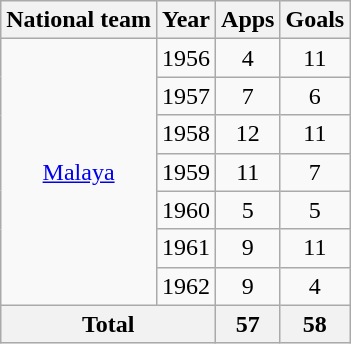<table class="wikitable" style="text-align:center">
<tr>
<th>National team</th>
<th>Year</th>
<th>Apps</th>
<th>Goals</th>
</tr>
<tr>
<td rowspan="7"><a href='#'>Malaya</a></td>
<td>1956</td>
<td>4</td>
<td>11</td>
</tr>
<tr>
<td>1957</td>
<td>7</td>
<td>6</td>
</tr>
<tr>
<td>1958</td>
<td>12</td>
<td>11</td>
</tr>
<tr>
<td>1959</td>
<td>11</td>
<td>7</td>
</tr>
<tr>
<td>1960</td>
<td>5</td>
<td>5</td>
</tr>
<tr>
<td>1961</td>
<td>9</td>
<td>11</td>
</tr>
<tr>
<td>1962</td>
<td>9</td>
<td>4</td>
</tr>
<tr>
<th colspan="2">Total</th>
<th>57</th>
<th>58</th>
</tr>
</table>
